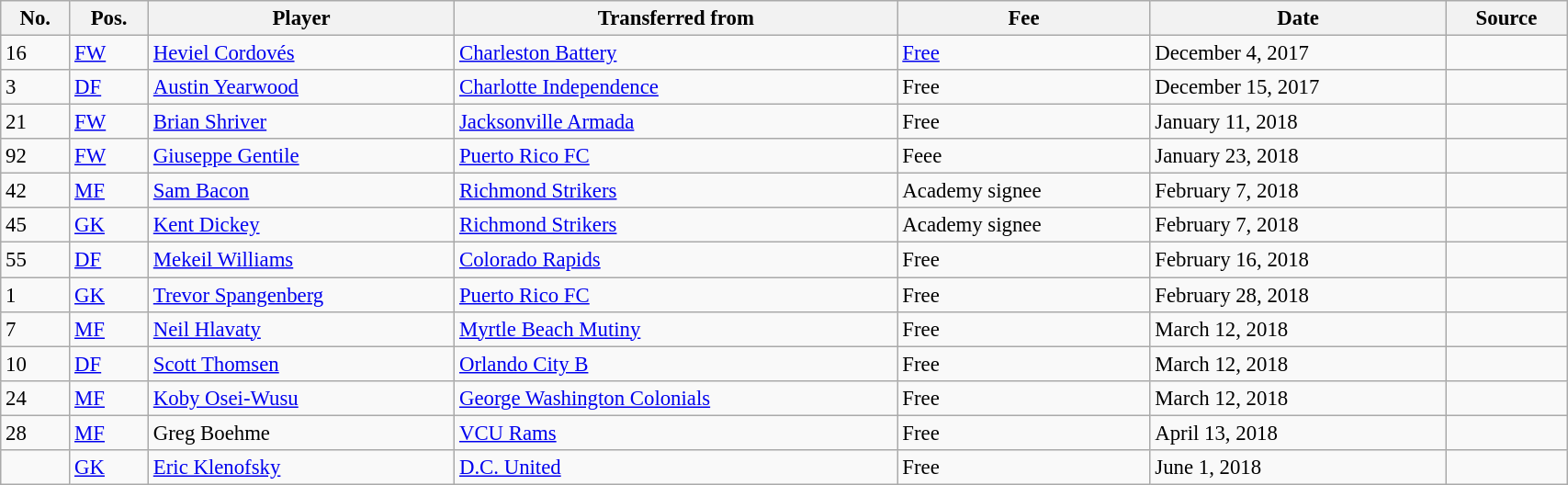<table class="wikitable sortable" style="width:90%; text-align:center; font-size:95%; text-align:left;">
<tr>
<th>No.</th>
<th>Pos.</th>
<th>Player</th>
<th>Transferred from</th>
<th>Fee</th>
<th>Date</th>
<th>Source</th>
</tr>
<tr>
<td>16</td>
<td><a href='#'>FW</a></td>
<td> <a href='#'>Heviel Cordovés</a></td>
<td> <a href='#'>Charleston Battery</a></td>
<td><a href='#'>Free</a></td>
<td>December 4, 2017</td>
<td></td>
</tr>
<tr>
<td>3</td>
<td><a href='#'>DF</a></td>
<td> <a href='#'>Austin Yearwood</a></td>
<td> <a href='#'>Charlotte Independence</a></td>
<td>Free</td>
<td>December 15, 2017</td>
<td></td>
</tr>
<tr>
<td>21</td>
<td><a href='#'>FW</a></td>
<td> <a href='#'>Brian Shriver</a></td>
<td> <a href='#'>Jacksonville Armada</a></td>
<td>Free</td>
<td>January 11, 2018</td>
<td></td>
</tr>
<tr>
<td>92</td>
<td><a href='#'>FW</a></td>
<td> <a href='#'>Giuseppe Gentile</a></td>
<td> <a href='#'>Puerto Rico FC</a></td>
<td>Feee</td>
<td>January 23, 2018</td>
<td></td>
</tr>
<tr>
<td>42</td>
<td><a href='#'>MF</a></td>
<td> <a href='#'>Sam Bacon</a></td>
<td> <a href='#'>Richmond Strikers</a></td>
<td>Academy signee</td>
<td>February 7, 2018</td>
<td></td>
</tr>
<tr>
<td>45</td>
<td><a href='#'>GK</a></td>
<td> <a href='#'>Kent Dickey</a></td>
<td> <a href='#'>Richmond Strikers</a></td>
<td>Academy signee</td>
<td>February 7, 2018</td>
<td></td>
</tr>
<tr>
<td>55</td>
<td><a href='#'>DF</a></td>
<td> <a href='#'>Mekeil Williams</a></td>
<td> <a href='#'>Colorado Rapids</a></td>
<td>Free</td>
<td>February 16, 2018</td>
<td></td>
</tr>
<tr>
<td>1</td>
<td><a href='#'>GK</a></td>
<td> <a href='#'>Trevor Spangenberg</a></td>
<td> <a href='#'>Puerto Rico FC</a></td>
<td>Free</td>
<td>February 28, 2018</td>
<td></td>
</tr>
<tr>
<td>7</td>
<td><a href='#'>MF</a></td>
<td> <a href='#'>Neil Hlavaty</a></td>
<td> <a href='#'>Myrtle Beach Mutiny</a></td>
<td>Free</td>
<td>March 12, 2018</td>
<td></td>
</tr>
<tr>
<td>10</td>
<td><a href='#'>DF</a></td>
<td> <a href='#'>Scott Thomsen</a></td>
<td> <a href='#'>Orlando City B</a></td>
<td>Free</td>
<td>March 12, 2018</td>
<td></td>
</tr>
<tr>
<td>24</td>
<td><a href='#'>MF</a></td>
<td> <a href='#'>Koby Osei-Wusu</a></td>
<td> <a href='#'>George Washington Colonials</a></td>
<td>Free</td>
<td>March 12, 2018</td>
<td></td>
</tr>
<tr>
<td>28</td>
<td><a href='#'>MF</a></td>
<td> Greg Boehme</td>
<td> <a href='#'>VCU Rams</a></td>
<td>Free</td>
<td>April 13, 2018</td>
<td></td>
</tr>
<tr>
<td></td>
<td><a href='#'>GK</a></td>
<td> <a href='#'>Eric Klenofsky</a></td>
<td> <a href='#'>D.C. United</a></td>
<td>Free</td>
<td>June 1, 2018</td>
<td></td>
</tr>
</table>
